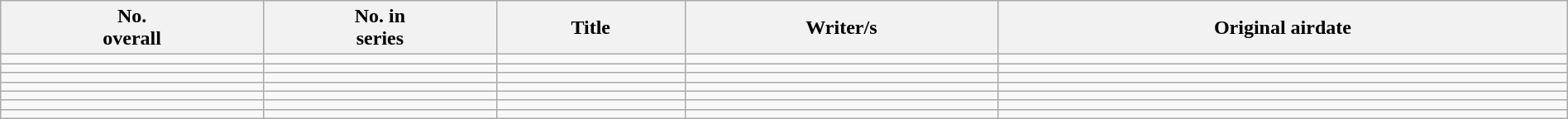<table class="wikitable plainrowheaders" style="width:100%;">
<tr>
<th>No.<br>overall</th>
<th>No. in<br>series</th>
<th>Title</th>
<th>Writer/s</th>
<th>Original airdate</th>
</tr>
<tr>
<td></td>
<td></td>
<td></td>
<td></td>
<td></td>
</tr>
<tr>
<td></td>
<td></td>
<td></td>
<td></td>
<td></td>
</tr>
<tr>
<td></td>
<td></td>
<td></td>
<td></td>
<td></td>
</tr>
<tr>
<td></td>
<td></td>
<td></td>
<td></td>
<td></td>
</tr>
<tr>
<td></td>
<td></td>
<td></td>
<td></td>
<td></td>
</tr>
<tr>
<td></td>
<td></td>
<td></td>
<td></td>
<td></td>
</tr>
<tr>
<td></td>
<td></td>
<td></td>
<td></td>
<td></td>
</tr>
</table>
